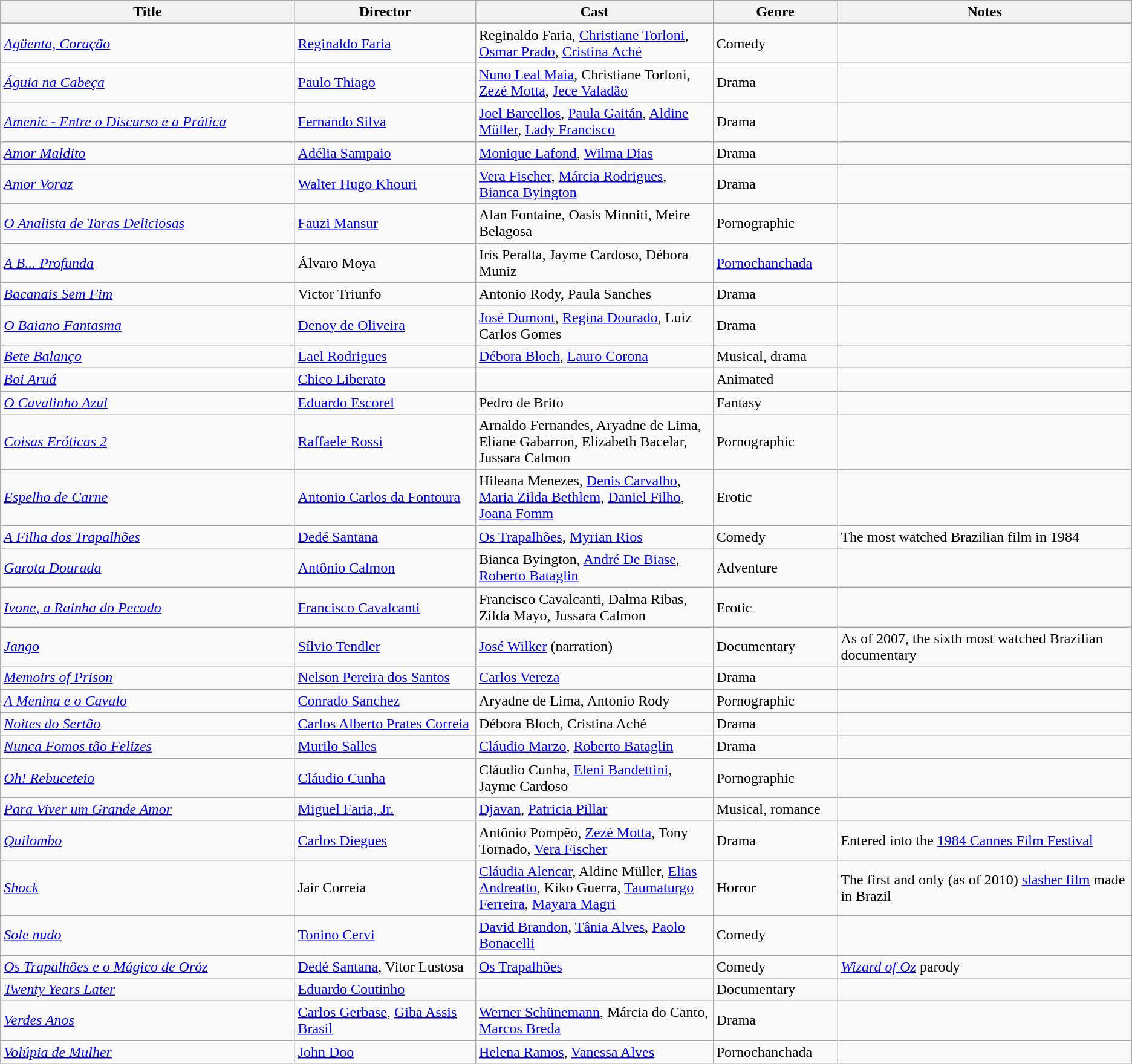<table class="wikitable">
<tr>
<th width=26%>Title</th>
<th width=16%>Director</th>
<th width=21%>Cast</th>
<th width=11%>Genre</th>
<th width=26%>Notes</th>
</tr>
<tr>
</tr>
<tr>
<td><em><a href='#'>Agüenta, Coração</a></em></td>
<td><a href='#'>Reginaldo Faria</a></td>
<td>Reginaldo Faria, <a href='#'>Christiane Torloni</a>, <a href='#'>Osmar Prado</a>, <a href='#'>Cristina Aché</a></td>
<td>Comedy</td>
<td></td>
</tr>
<tr>
<td><em><a href='#'>Águia na Cabeça</a></em></td>
<td><a href='#'>Paulo Thiago</a></td>
<td><a href='#'>Nuno Leal Maia</a>, Christiane Torloni, <a href='#'>Zezé Motta</a>, <a href='#'>Jece Valadão</a></td>
<td>Drama</td>
<td></td>
</tr>
<tr>
<td><em><a href='#'>Amenic - Entre o Discurso e a Prática</a></em></td>
<td><a href='#'>Fernando Silva</a></td>
<td><a href='#'>Joel Barcellos</a>, <a href='#'>Paula Gaitán</a>, <a href='#'>Aldine Müller</a>, <a href='#'>Lady Francisco</a></td>
<td>Drama</td>
<td></td>
</tr>
<tr>
<td><em><a href='#'>Amor Maldito</a></em></td>
<td><a href='#'>Adélia Sampaio</a></td>
<td><a href='#'>Monique Lafond</a>, <a href='#'>Wilma Dias</a></td>
<td>Drama</td>
<td></td>
</tr>
<tr>
<td><em><a href='#'>Amor Voraz</a></em></td>
<td><a href='#'>Walter Hugo Khouri</a></td>
<td><a href='#'>Vera Fischer</a>, <a href='#'>Márcia Rodrigues</a>, <a href='#'>Bianca Byington</a></td>
<td>Drama</td>
<td></td>
</tr>
<tr>
<td><em><a href='#'>O Analista de Taras Deliciosas</a></em></td>
<td><a href='#'>Fauzi Mansur</a></td>
<td>Alan Fontaine, Oasis Minniti, Meire Belagosa</td>
<td>Pornographic</td>
<td></td>
</tr>
<tr>
<td><em><a href='#'>A B... Profunda</a></em></td>
<td>Álvaro Moya</td>
<td>Iris Peralta, Jayme Cardoso, Débora Muniz</td>
<td><a href='#'>Pornochanchada</a></td>
<td></td>
</tr>
<tr>
<td><em><a href='#'>Bacanais Sem Fim</a></em></td>
<td>Victor Triunfo</td>
<td>Antonio Rody, Paula Sanches</td>
<td>Drama</td>
<td></td>
</tr>
<tr>
<td><em><a href='#'>O Baiano Fantasma</a></em></td>
<td><a href='#'>Denoy de Oliveira</a></td>
<td><a href='#'>José Dumont</a>, <a href='#'>Regina Dourado</a>, Luiz Carlos Gomes</td>
<td>Drama</td>
<td></td>
</tr>
<tr>
<td><em><a href='#'>Bete Balanço</a></em></td>
<td><a href='#'>Lael Rodrigues</a></td>
<td><a href='#'>Débora Bloch</a>, <a href='#'>Lauro Corona</a></td>
<td>Musical, drama</td>
<td></td>
</tr>
<tr>
<td><em><a href='#'>Boi Aruá</a></em></td>
<td><a href='#'>Chico Liberato</a></td>
<td></td>
<td>Animated</td>
<td></td>
</tr>
<tr>
<td><em><a href='#'>O Cavalinho Azul</a></em></td>
<td><a href='#'>Eduardo Escorel</a></td>
<td>Pedro de Brito</td>
<td>Fantasy</td>
<td></td>
</tr>
<tr>
<td><em><a href='#'>Coisas Eróticas 2</a></em></td>
<td><a href='#'>Raffaele Rossi</a></td>
<td>Arnaldo Fernandes, Aryadne de Lima, Eliane Gabarron, Elizabeth Bacelar, Jussara Calmon</td>
<td>Pornographic</td>
<td></td>
</tr>
<tr>
<td><em><a href='#'>Espelho de Carne</a></em></td>
<td><a href='#'>Antonio Carlos da Fontoura</a></td>
<td>Hileana Menezes, <a href='#'>Denis Carvalho</a>, <a href='#'>Maria Zilda Bethlem</a>, <a href='#'>Daniel Filho</a>, <a href='#'>Joana Fomm</a></td>
<td>Erotic</td>
<td></td>
</tr>
<tr>
<td><em><a href='#'>A Filha dos Trapalhões</a></em></td>
<td><a href='#'>Dedé Santana</a></td>
<td><a href='#'>Os Trapalhões</a>, <a href='#'>Myrian Rios</a></td>
<td>Comedy</td>
<td>The most watched Brazilian film in 1984</td>
</tr>
<tr>
<td><em><a href='#'>Garota Dourada</a></em></td>
<td><a href='#'>Antônio Calmon</a></td>
<td>Bianca Byington, <a href='#'>André De Biase</a>, <a href='#'>Roberto Bataglin</a></td>
<td>Adventure</td>
<td></td>
</tr>
<tr>
<td><em><a href='#'>Ivone, a Rainha do Pecado</a></em></td>
<td><a href='#'>Francisco Cavalcanti</a></td>
<td>Francisco Cavalcanti, Dalma Ribas, Zilda Mayo, Jussara Calmon</td>
<td>Erotic</td>
<td></td>
</tr>
<tr>
<td><em><a href='#'>Jango</a></em></td>
<td><a href='#'>Sílvio Tendler</a></td>
<td><a href='#'>José Wilker</a> (narration)</td>
<td>Documentary</td>
<td>As of 2007, the sixth most watched Brazilian documentary</td>
</tr>
<tr>
<td><em><a href='#'>Memoirs of Prison</a></em></td>
<td><a href='#'>Nelson Pereira dos Santos</a></td>
<td><a href='#'>Carlos Vereza</a></td>
<td>Drama</td>
<td></td>
</tr>
<tr>
<td><em><a href='#'>A Menina e o Cavalo</a></em></td>
<td><a href='#'>Conrado Sanchez</a></td>
<td>Aryadne de Lima, Antonio Rody</td>
<td>Pornographic</td>
<td></td>
</tr>
<tr>
<td><em><a href='#'>Noites do Sertão</a></em></td>
<td><a href='#'>Carlos Alberto Prates Correia</a></td>
<td>Débora Bloch, Cristina Aché</td>
<td>Drama</td>
<td></td>
</tr>
<tr>
<td><em><a href='#'>Nunca Fomos tão Felizes</a></em></td>
<td><a href='#'>Murilo Salles</a></td>
<td><a href='#'>Cláudio Marzo</a>, <a href='#'>Roberto Bataglin</a></td>
<td>Drama</td>
<td></td>
</tr>
<tr>
<td><em><a href='#'>Oh! Rebuceteio</a></em></td>
<td><a href='#'>Cláudio Cunha</a></td>
<td>Cláudio Cunha, <a href='#'>Eleni Bandettini</a>, Jayme Cardoso</td>
<td>Pornographic</td>
<td></td>
</tr>
<tr>
<td><em><a href='#'>Para Viver um Grande Amor</a></em></td>
<td><a href='#'>Miguel Faria, Jr.</a></td>
<td><a href='#'>Djavan</a>, <a href='#'>Patricia Pillar</a></td>
<td>Musical, romance</td>
<td></td>
</tr>
<tr>
<td><em><a href='#'>Quilombo</a></em></td>
<td><a href='#'>Carlos Diegues</a></td>
<td>Antônio Pompêo, <a href='#'>Zezé Motta</a>, Tony Tornado, <a href='#'>Vera Fischer</a></td>
<td>Drama</td>
<td>Entered into the <a href='#'>1984 Cannes Film Festival</a></td>
</tr>
<tr>
<td><em><a href='#'>Shock</a></em></td>
<td>Jair Correia</td>
<td><a href='#'>Cláudia Alencar</a>, Aldine Müller, <a href='#'>Elias Andreatto</a>, Kiko Guerra, <a href='#'>Taumaturgo Ferreira</a>, <a href='#'>Mayara Magri</a></td>
<td>Horror</td>
<td>The first and only (as of 2010) <a href='#'>slasher film</a> made in Brazil</td>
</tr>
<tr>
<td><em><a href='#'>Sole nudo</a></em></td>
<td><a href='#'>Tonino Cervi</a></td>
<td><a href='#'>David Brandon</a>, <a href='#'>Tânia Alves</a>, <a href='#'>Paolo Bonacelli</a></td>
<td>Comedy</td>
<td></td>
</tr>
<tr>
<td><em><a href='#'>Os Trapalhões e o Mágico de Oróz</a></em></td>
<td><a href='#'>Dedé Santana</a>, Vitor Lustosa</td>
<td><a href='#'>Os Trapalhões</a></td>
<td>Comedy</td>
<td><em><a href='#'>Wizard of Oz</a></em> parody</td>
</tr>
<tr>
<td><em><a href='#'>Twenty Years Later</a></em></td>
<td><a href='#'>Eduardo Coutinho</a></td>
<td></td>
<td>Documentary</td>
<td></td>
</tr>
<tr>
<td><em><a href='#'>Verdes Anos</a></em></td>
<td><a href='#'>Carlos Gerbase</a>, <a href='#'>Giba Assis Brasil</a></td>
<td><a href='#'>Werner Schünemann</a>, Márcia do Canto, <a href='#'>Marcos Breda</a></td>
<td>Drama</td>
<td></td>
</tr>
<tr>
<td><em><a href='#'>Volúpia de Mulher</a></em></td>
<td><a href='#'>John Doo</a></td>
<td><a href='#'>Helena Ramos</a>, <a href='#'>Vanessa Alves</a></td>
<td>Pornochanchada</td>
<td></td>
</tr>
</table>
